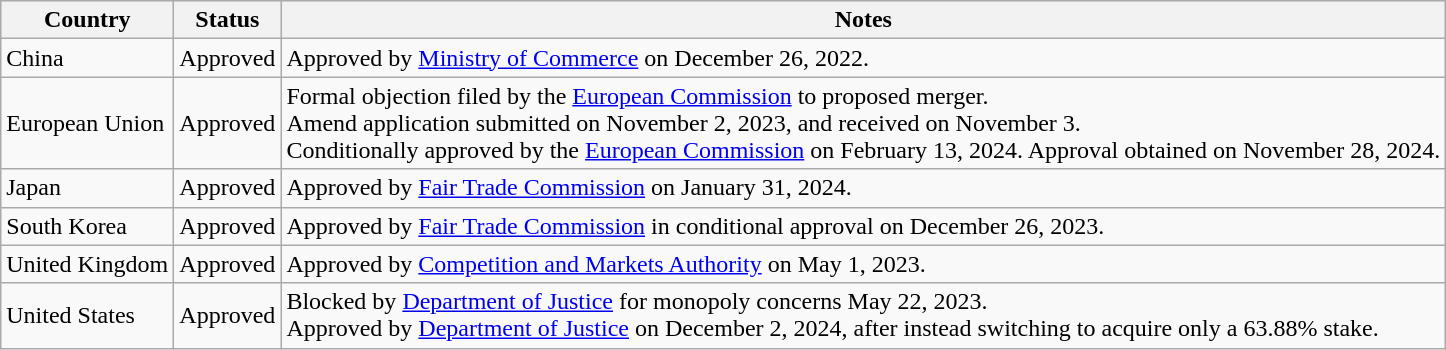<table class="wikitable">
<tr style="background:#eee;">
<th>Country</th>
<th>Status</th>
<th>Notes</th>
</tr>
<tr>
<td>China</td>
<td align="center">Approved</td>
<td>Approved by <a href='#'>Ministry of Commerce</a> on December 26, 2022.</td>
</tr>
<tr>
<td>European Union</td>
<td align="center">Approved</td>
<td>Formal objection filed by the <a href='#'>European Commission</a> to proposed merger.<br>Amend application submitted on November 2, 2023, and received on November 3.<br>Conditionally approved by the <a href='#'>European Commission</a> on February 13, 2024. Approval obtained on November 28, 2024.</td>
</tr>
<tr>
<td>Japan</td>
<td align="center">Approved</td>
<td>Approved by <a href='#'>Fair Trade Commission</a> on January 31, 2024.</td>
</tr>
<tr>
<td>South Korea</td>
<td align="center">Approved</td>
<td>Approved by <a href='#'>Fair Trade Commission</a> in conditional approval on December 26, 2023.</td>
</tr>
<tr>
<td>United Kingdom</td>
<td align="center">Approved</td>
<td>Approved by <a href='#'>Competition and Markets Authority</a> on May 1, 2023.</td>
</tr>
<tr>
<td>United States</td>
<td align="center">Approved</td>
<td>Blocked by <a href='#'>Department of Justice</a> for monopoly concerns May 22, 2023.<br>Approved by <a href='#'>Department of Justice</a> on December 2, 2024, after instead switching to acquire only a 63.88% stake.</td>
</tr>
</table>
